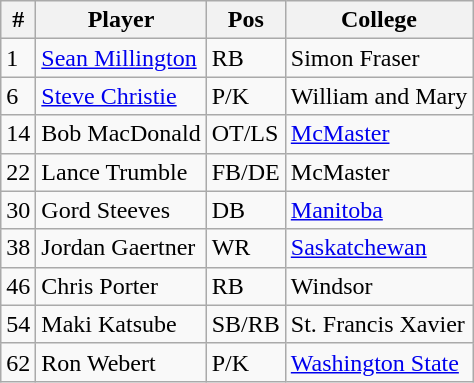<table class="wikitable">
<tr>
<th>#</th>
<th>Player</th>
<th>Pos</th>
<th>College</th>
</tr>
<tr>
<td>1</td>
<td><a href='#'>Sean Millington</a></td>
<td>RB</td>
<td>Simon Fraser</td>
</tr>
<tr>
<td>6</td>
<td><a href='#'>Steve Christie</a></td>
<td>P/K</td>
<td>William and Mary</td>
</tr>
<tr>
<td>14</td>
<td>Bob MacDonald</td>
<td>OT/LS</td>
<td><a href='#'>McMaster</a></td>
</tr>
<tr>
<td>22</td>
<td>Lance Trumble</td>
<td>FB/DE</td>
<td>McMaster</td>
</tr>
<tr>
<td>30</td>
<td>Gord Steeves</td>
<td>DB</td>
<td><a href='#'>Manitoba</a></td>
</tr>
<tr>
<td>38</td>
<td>Jordan Gaertner</td>
<td>WR</td>
<td><a href='#'>Saskatchewan</a></td>
</tr>
<tr>
<td>46</td>
<td>Chris Porter</td>
<td>RB</td>
<td>Windsor</td>
</tr>
<tr>
<td>54</td>
<td>Maki Katsube</td>
<td>SB/RB</td>
<td>St. Francis Xavier</td>
</tr>
<tr>
<td>62</td>
<td>Ron Webert</td>
<td>P/K</td>
<td><a href='#'>Washington State</a></td>
</tr>
</table>
